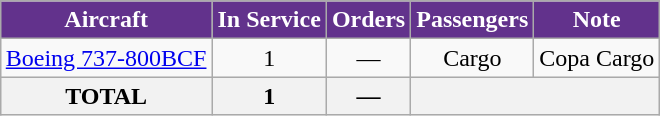<table Class="wikitable" style= "text-align:center; margin: 1em auto;">
<tr>
<th style="background:#62328c; color:white;">Aircraft</th>
<th style="background:#62328c; color:white;">In Service</th>
<th style="background:#62328c; color:white;">Orders</th>
<th style="background:#62328c; color:white;">Passengers</th>
<th style="background:#62328c; color:white;">Note</th>
</tr>
<tr>
<td rowspan="1"><a href='#'>Boeing 737-800BCF</a></td>
<td rowspan="1">1</td>
<td rowspan="1">—</td>
<td rowspan="1"><abbr>Cargo</abbr></td>
<td> Copa Cargo</td>
</tr>
<tr>
<th>TOTAL</th>
<th>1</th>
<th>—</th>
<th colspan="3"></th>
</tr>
</table>
